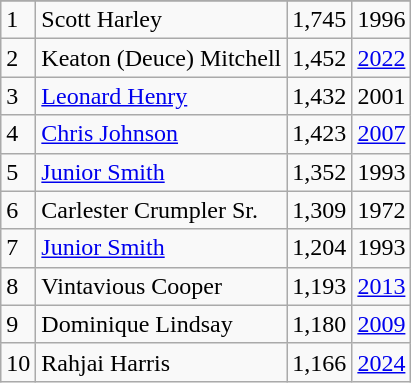<table class="wikitable">
<tr>
</tr>
<tr>
<td>1</td>
<td>Scott Harley</td>
<td>1,745</td>
<td>1996</td>
</tr>
<tr>
<td>2</td>
<td>Keaton (Deuce) Mitchell</td>
<td>1,452</td>
<td><a href='#'>2022</a></td>
</tr>
<tr>
<td>3</td>
<td><a href='#'>Leonard Henry</a></td>
<td>1,432</td>
<td>2001</td>
</tr>
<tr>
<td>4</td>
<td><a href='#'>Chris Johnson</a></td>
<td>1,423</td>
<td><a href='#'>2007</a></td>
</tr>
<tr>
<td>5</td>
<td><a href='#'>Junior Smith</a></td>
<td>1,352</td>
<td>1993</td>
</tr>
<tr>
<td>6</td>
<td>Carlester Crumpler Sr.</td>
<td>1,309</td>
<td>1972</td>
</tr>
<tr>
<td>7</td>
<td><a href='#'>Junior Smith</a></td>
<td>1,204</td>
<td>1993</td>
</tr>
<tr>
<td>8</td>
<td>Vintavious Cooper</td>
<td>1,193</td>
<td><a href='#'>2013</a></td>
</tr>
<tr>
<td>9</td>
<td>Dominique Lindsay</td>
<td>1,180</td>
<td><a href='#'>2009</a></td>
</tr>
<tr>
<td>10</td>
<td>Rahjai Harris</td>
<td>1,166</td>
<td><a href='#'>2024</a></td>
</tr>
</table>
